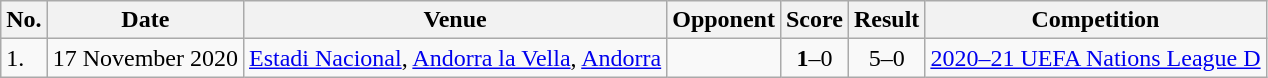<table class="wikitable">
<tr>
<th>No.</th>
<th>Date</th>
<th>Venue</th>
<th>Opponent</th>
<th>Score</th>
<th>Result</th>
<th>Competition</th>
</tr>
<tr>
<td>1.</td>
<td>17 November 2020</td>
<td><a href='#'>Estadi Nacional</a>, <a href='#'>Andorra la Vella</a>, <a href='#'>Andorra</a></td>
<td></td>
<td align=center><strong>1</strong>–0</td>
<td align=center>5–0</td>
<td><a href='#'>2020–21 UEFA Nations League D</a></td>
</tr>
</table>
